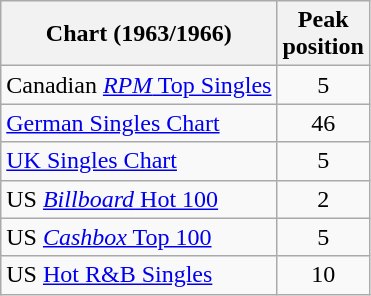<table class="wikitable sortable">
<tr>
<th>Chart (1963/1966)</th>
<th>Peak<br>position</th>
</tr>
<tr>
<td>Canadian <a href='#'><em>RPM</em> Top Singles</a></td>
<td style="text-align:center;">5</td>
</tr>
<tr>
<td><a href='#'>German Singles Chart</a></td>
<td style="text-align:center;">46</td>
</tr>
<tr>
<td><a href='#'>UK Singles Chart</a></td>
<td style="text-align:center;">5</td>
</tr>
<tr>
<td>US <a href='#'><em>Billboard</em> Hot 100</a></td>
<td style="text-align:center;">2</td>
</tr>
<tr>
<td align="left">US <a href='#'><em>Cashbox</em> Top 100</a></td>
<td style="text-align:center;">5</td>
</tr>
<tr>
<td>US <a href='#'>Hot R&B Singles</a></td>
<td style="text-align:center;">10</td>
</tr>
</table>
